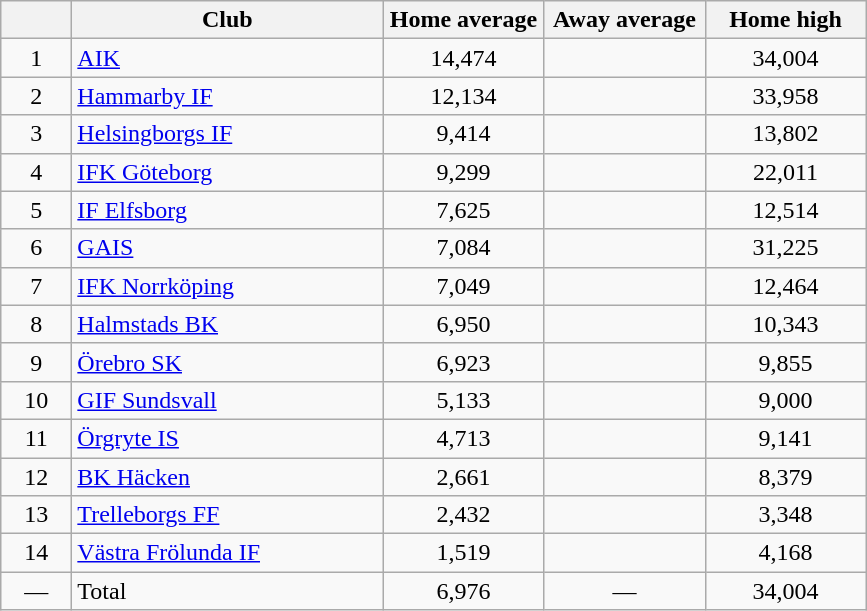<table class="wikitable" style="text-align: center;">
<tr>
<th style="width: 40px;"></th>
<th style="width: 200px;">Club</th>
<th style="width: 100px;">Home average</th>
<th style="width: 100px;">Away average</th>
<th style="width: 100px;">Home high</th>
</tr>
<tr>
<td>1</td>
<td style="text-align: left;"><a href='#'>AIK</a></td>
<td>14,474</td>
<td></td>
<td>34,004</td>
</tr>
<tr>
<td>2</td>
<td style="text-align: left;"><a href='#'>Hammarby IF</a></td>
<td>12,134</td>
<td></td>
<td>33,958</td>
</tr>
<tr>
<td>3</td>
<td style="text-align: left;"><a href='#'>Helsingborgs IF</a></td>
<td>9,414</td>
<td></td>
<td>13,802</td>
</tr>
<tr>
<td>4</td>
<td style="text-align: left;"><a href='#'>IFK Göteborg</a></td>
<td>9,299</td>
<td></td>
<td>22,011</td>
</tr>
<tr>
<td>5</td>
<td style="text-align: left;"><a href='#'>IF Elfsborg</a></td>
<td>7,625</td>
<td></td>
<td>12,514</td>
</tr>
<tr>
<td>6</td>
<td style="text-align: left;"><a href='#'>GAIS</a></td>
<td>7,084</td>
<td></td>
<td>31,225</td>
</tr>
<tr>
<td>7</td>
<td style="text-align: left;"><a href='#'>IFK Norrköping</a></td>
<td>7,049</td>
<td></td>
<td>12,464</td>
</tr>
<tr>
<td>8</td>
<td style="text-align: left;"><a href='#'>Halmstads BK</a></td>
<td>6,950</td>
<td></td>
<td>10,343</td>
</tr>
<tr>
<td>9</td>
<td style="text-align: left;"><a href='#'>Örebro SK</a></td>
<td>6,923</td>
<td></td>
<td>9,855</td>
</tr>
<tr>
<td>10</td>
<td style="text-align: left;"><a href='#'>GIF Sundsvall</a></td>
<td>5,133</td>
<td></td>
<td>9,000</td>
</tr>
<tr>
<td>11</td>
<td style="text-align: left;"><a href='#'>Örgryte IS</a></td>
<td>4,713</td>
<td></td>
<td>9,141</td>
</tr>
<tr>
<td>12</td>
<td style="text-align: left;"><a href='#'>BK Häcken</a></td>
<td>2,661</td>
<td></td>
<td>8,379</td>
</tr>
<tr>
<td>13</td>
<td style="text-align: left;"><a href='#'>Trelleborgs FF</a></td>
<td>2,432</td>
<td></td>
<td>3,348</td>
</tr>
<tr>
<td>14</td>
<td style="text-align: left;"><a href='#'>Västra Frölunda IF</a></td>
<td>1,519</td>
<td></td>
<td>4,168</td>
</tr>
<tr>
<td>—</td>
<td style="text-align: left;">Total</td>
<td>6,976</td>
<td>—</td>
<td>34,004</td>
</tr>
</table>
